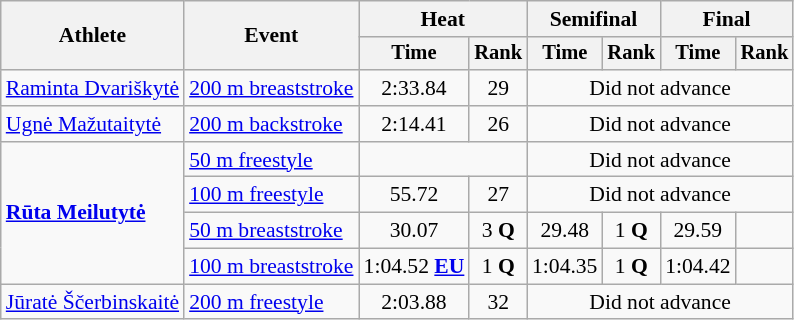<table class=wikitable style="font-size:90%">
<tr>
<th rowspan="2">Athlete</th>
<th rowspan="2">Event</th>
<th colspan="2">Heat</th>
<th colspan="2">Semifinal</th>
<th colspan="2">Final</th>
</tr>
<tr style="font-size:95%">
<th>Time</th>
<th>Rank</th>
<th>Time</th>
<th>Rank</th>
<th>Time</th>
<th>Rank</th>
</tr>
<tr align=center>
<td align=left><a href='#'>Raminta Dvariškytė</a></td>
<td align=left><a href='#'>200 m breaststroke</a></td>
<td>2:33.84</td>
<td>29</td>
<td colspan=4>Did not advance</td>
</tr>
<tr align=center>
<td align=left><a href='#'>Ugnė Mažutaitytė</a></td>
<td align=left><a href='#'>200 m backstroke</a></td>
<td>2:14.41</td>
<td>26</td>
<td colspan=4>Did not advance</td>
</tr>
<tr align=center>
<td align=left rowspan=4><strong><a href='#'>Rūta Meilutytė</a></strong></td>
<td align=left><a href='#'>50 m freestyle</a></td>
<td colspan=2></td>
<td colspan=4>Did not advance</td>
</tr>
<tr align=center>
<td align=left><a href='#'>100 m freestyle</a></td>
<td>55.72</td>
<td>27</td>
<td colspan=4>Did not advance</td>
</tr>
<tr align=center>
<td align=left><a href='#'>50 m breaststroke</a></td>
<td>30.07</td>
<td>3 <strong>Q</strong></td>
<td>29.48 </td>
<td>1 <strong>Q</strong></td>
<td>29.59</td>
<td></td>
</tr>
<tr align=center>
<td align=left><a href='#'>100 m breaststroke</a></td>
<td>1:04.52 <strong><a href='#'>EU</a></strong></td>
<td>1 <strong>Q</strong></td>
<td>1:04.35 </td>
<td>1 <strong>Q</strong></td>
<td>1:04.42</td>
<td></td>
</tr>
<tr align=center>
<td align=left><a href='#'>Jūratė Ščerbinskaitė</a></td>
<td align=left><a href='#'>200 m freestyle</a></td>
<td>2:03.88</td>
<td>32</td>
<td colspan=4>Did not advance</td>
</tr>
</table>
